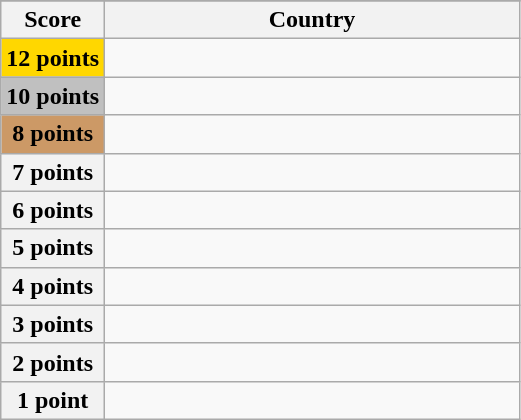<table class="wikitable">
<tr>
</tr>
<tr>
<th scope="col" width="20%">Score</th>
<th scope="col">Country</th>
</tr>
<tr>
<th scope="row" style="background:gold">12 points</th>
<td></td>
</tr>
<tr>
<th scope="row" style="background:silver">10 points</th>
<td></td>
</tr>
<tr>
<th scope="row" style="background:#CC9966">8 points</th>
<td></td>
</tr>
<tr>
<th scope="row" width=20%>7 points</th>
<td></td>
</tr>
<tr>
<th scope="row" width=20%>6 points</th>
<td></td>
</tr>
<tr>
<th scope="row" width=20%>5 points</th>
<td></td>
</tr>
<tr>
<th scope="row" width=20%>4 points</th>
<td></td>
</tr>
<tr>
<th scope="row" width=20%>3 points</th>
<td></td>
</tr>
<tr>
<th scope="row" width=20%>2 points</th>
<td></td>
</tr>
<tr>
<th scope="row" width=20%>1 point</th>
<td></td>
</tr>
</table>
